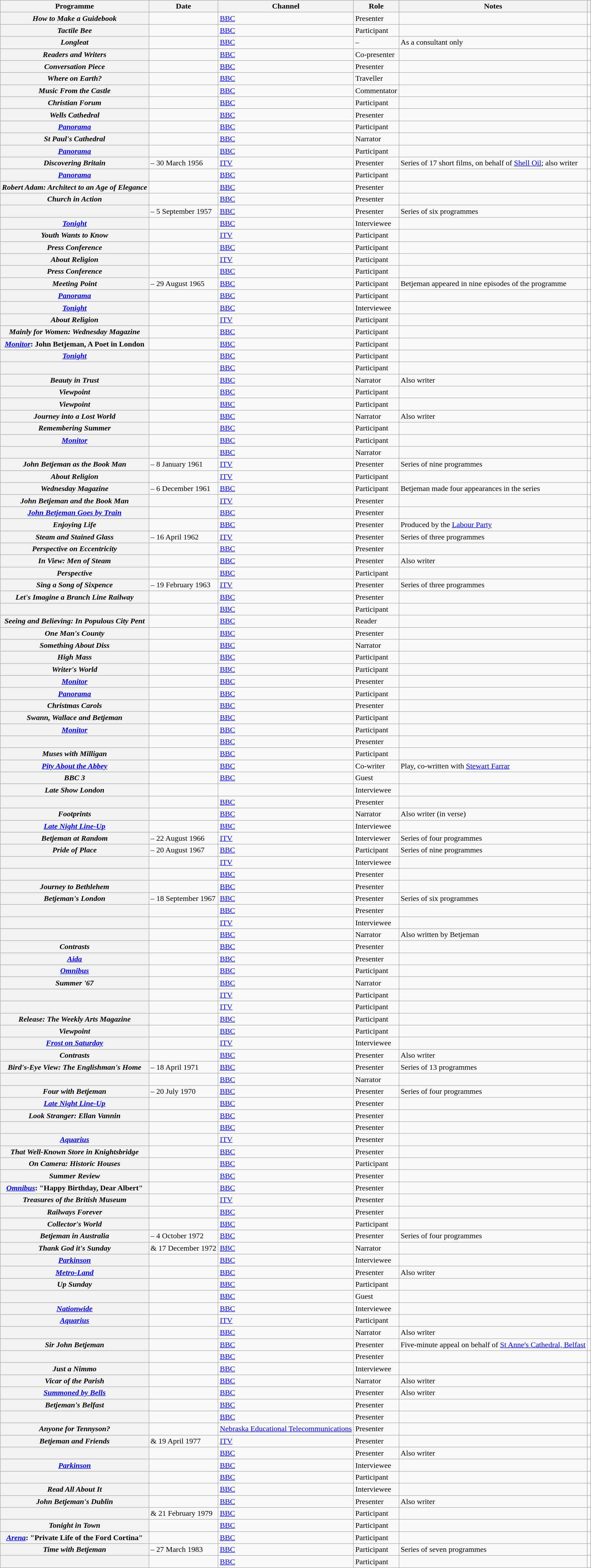<table class="wikitable plainrowheaders sortable" style="margin-right: 0;">
<tr>
<th scope="col">Programme</th>
<th scope="col">Date</th>
<th scope="col">Channel</th>
<th scope="col">Role</th>
<th scope="col" class="unsortable">Notes</th>
<th scope="col" class="unsortable"></th>
</tr>
<tr>
<th scope="row"><em>How to Make a Guidebook</em></th>
<td></td>
<td><a href='#'>BBC</a></td>
<td>Presenter</td>
<td></td>
<td style="text-align: center;"></td>
</tr>
<tr>
<th scope="row"><em>Tactile Bee</em></th>
<td></td>
<td><a href='#'>BBC</a></td>
<td>Participant</td>
<td></td>
<td style="text-align: center;"></td>
</tr>
<tr>
<th scope="row"><em>Longleat</em></th>
<td></td>
<td><a href='#'>BBC</a></td>
<td>–</td>
<td>As a consultant only</td>
<td style="text-align: center;"></td>
</tr>
<tr>
<th scope="row"><em>Readers and Writers</em></th>
<td></td>
<td><a href='#'>BBC</a></td>
<td>Co-presenter</td>
<td></td>
<td style="text-align: center;"></td>
</tr>
<tr>
<th scope="row"><em>Conversation Piece</em></th>
<td></td>
<td><a href='#'>BBC</a></td>
<td>Presenter</td>
<td></td>
<td style="text-align: center;"></td>
</tr>
<tr>
<th scope="row"><em>Where on Earth?</em></th>
<td></td>
<td><a href='#'>BBC</a></td>
<td>Traveller</td>
<td></td>
<td style="text-align: center;"></td>
</tr>
<tr>
<th scope="row"><em>Music From the Castle</em></th>
<td></td>
<td><a href='#'>BBC</a></td>
<td>Commentator</td>
<td></td>
<td style="text-align: center;"></td>
</tr>
<tr>
<th scope="row"><em>Christian Forum</em></th>
<td></td>
<td><a href='#'>BBC</a></td>
<td>Participant</td>
<td></td>
<td style="text-align: center;"></td>
</tr>
<tr>
<th scope="row"><em>Wells Cathedral</em></th>
<td></td>
<td><a href='#'>BBC</a></td>
<td>Presenter</td>
<td></td>
<td style="text-align: center;"></td>
</tr>
<tr>
<th scope="row"><em><a href='#'>Panorama</a></em></th>
<td></td>
<td><a href='#'>BBC</a></td>
<td>Participant</td>
<td></td>
<td style="text-align: center;"></td>
</tr>
<tr>
<th scope="row"><em>St Paul's Cathedral</em></th>
<td></td>
<td><a href='#'>BBC</a></td>
<td>Narrator</td>
<td></td>
<td style="text-align: center;"></td>
</tr>
<tr>
<th scope="row"><em><a href='#'>Panorama</a></em></th>
<td></td>
<td><a href='#'>BBC</a></td>
<td>Participant</td>
<td></td>
<td style="text-align: center;"></td>
</tr>
<tr>
<th scope="row"><em>Discovering Britain</em></th>
<td> – 30 March 1956</td>
<td><a href='#'>ITV</a></td>
<td>Presenter</td>
<td>Series of 17 short films, on behalf of <a href='#'>Shell Oil</a>; also writer</td>
<td style="text-align: center;"></td>
</tr>
<tr>
<th scope="row"><em><a href='#'>Panorama</a></em></th>
<td></td>
<td><a href='#'>BBC</a></td>
<td>Participant</td>
<td></td>
<td style="text-align: center;"></td>
</tr>
<tr>
<th scope="row"><em>Robert Adam: Architect to an Age of Elegance</em></th>
<td></td>
<td><a href='#'>BBC</a></td>
<td>Presenter</td>
<td></td>
<td style="text-align: center;"></td>
</tr>
<tr>
<th scope="row"><em>Church in Action</em></th>
<td></td>
<td><a href='#'>BBC</a></td>
<td>Presenter</td>
<td></td>
<td style="text-align: center;"></td>
</tr>
<tr>
<th scope="row"></th>
<td> – 5 September 1957</td>
<td><a href='#'>BBC</a></td>
<td>Presenter</td>
<td>Series of six programmes</td>
<td style="text-align: center;"></td>
</tr>
<tr>
<th scope="row"><em><a href='#'>Tonight</a></em></th>
<td></td>
<td><a href='#'>BBC</a></td>
<td>Interviewee</td>
<td></td>
<td style="text-align: center;"></td>
</tr>
<tr>
<th scope="row"><em>Youth Wants to Know</em></th>
<td></td>
<td><a href='#'>ITV</a></td>
<td>Participant</td>
<td></td>
<td style="text-align: center;"></td>
</tr>
<tr>
<th scope="row"><em>Press Conference</em></th>
<td></td>
<td><a href='#'>BBC</a></td>
<td>Participant</td>
<td></td>
<td style="text-align: center;"></td>
</tr>
<tr>
<th scope="row"><em>About Religion</em></th>
<td></td>
<td><a href='#'>ITV</a></td>
<td>Participant</td>
<td></td>
<td style="text-align: center;"></td>
</tr>
<tr>
<th scope="row"><em>Press Conference</em></th>
<td></td>
<td><a href='#'>BBC</a></td>
<td>Participant</td>
<td></td>
<td style="text-align: center;"></td>
</tr>
<tr>
<th scope="row"><em>Meeting Point</em></th>
<td> – 29 August 1965</td>
<td><a href='#'>BBC</a></td>
<td>Participant</td>
<td>Betjeman appeared in nine episodes of the programme</td>
<td style="text-align: center;"></td>
</tr>
<tr>
<th scope="row"><em><a href='#'>Panorama</a></em></th>
<td></td>
<td><a href='#'>BBC</a></td>
<td>Participant</td>
<td></td>
<td style="text-align: center;"></td>
</tr>
<tr>
<th scope="row"><em><a href='#'>Tonight</a></em></th>
<td></td>
<td><a href='#'>BBC</a></td>
<td>Interviewee</td>
<td></td>
<td style="text-align: center;"></td>
</tr>
<tr>
<th scope="row"><em>About Religion</em></th>
<td></td>
<td><a href='#'>ITV</a></td>
<td>Participant</td>
<td></td>
<td style="text-align: center;"></td>
</tr>
<tr>
<th scope="row"><em>Mainly for Women: Wednesday Magazine</em></th>
<td></td>
<td><a href='#'>BBC</a></td>
<td>Participant</td>
<td></td>
<td style="text-align: center;"></td>
</tr>
<tr>
<th scope="row"><em><a href='#'>Monitor</a></em>: John Betjeman, A Poet in London</th>
<td></td>
<td><a href='#'>BBC</a></td>
<td>Participant</td>
<td></td>
<td style="text-align: center;"></td>
</tr>
<tr>
<th scope="row"><em><a href='#'>Tonight</a></em></th>
<td></td>
<td><a href='#'>BBC</a></td>
<td>Participant</td>
<td></td>
<td style="text-align: center;"></td>
</tr>
<tr>
<th scope="row"></th>
<td></td>
<td><a href='#'>BBC</a></td>
<td>Participant</td>
<td></td>
<td style="text-align: center;"></td>
</tr>
<tr>
<th scope="row"><em>Beauty in Trust</em></th>
<td></td>
<td><a href='#'>BBC</a></td>
<td>Narrator</td>
<td>Also writer</td>
<td style="text-align: center;"></td>
</tr>
<tr>
<th scope="row"><em>Viewpoint</em></th>
<td></td>
<td><a href='#'>BBC</a></td>
<td>Participant</td>
<td></td>
<td style="text-align: center;"></td>
</tr>
<tr>
<th scope="row"><em>Viewpoint</em></th>
<td></td>
<td><a href='#'>BBC</a></td>
<td>Participant</td>
<td></td>
<td style="text-align: center;"></td>
</tr>
<tr>
<th scope="row"><em>Journey into a Lost World</em></th>
<td></td>
<td><a href='#'>BBC</a></td>
<td>Narrator</td>
<td>Also writer</td>
<td style="text-align: center;"></td>
</tr>
<tr>
<th scope="row"><em>Remembering Summer</em></th>
<td></td>
<td><a href='#'>BBC</a></td>
<td>Participant</td>
<td></td>
<td style="text-align: center;"></td>
</tr>
<tr>
<th scope="row"><em><a href='#'>Monitor</a></em></th>
<td></td>
<td><a href='#'>BBC</a></td>
<td>Participant</td>
<td></td>
<td style="text-align: center;"></td>
</tr>
<tr>
<th scope="row"></th>
<td></td>
<td><a href='#'>BBC</a></td>
<td>Narrator</td>
<td></td>
<td style="text-align: center;"></td>
</tr>
<tr>
<th scope="row"><em>John Betjeman as the Book Man</em></th>
<td> – 8 January 1961</td>
<td><a href='#'>ITV</a></td>
<td>Presenter</td>
<td>Series of nine programmes</td>
<td style="text-align: center;"></td>
</tr>
<tr>
<th scope="row"><em>About Religion</em></th>
<td></td>
<td><a href='#'>ITV</a></td>
<td>Participant</td>
<td></td>
<td style="text-align: center;"></td>
</tr>
<tr>
<th scope="row"><em>Wednesday Magazine</em></th>
<td> – 6 December 1961</td>
<td><a href='#'>BBC</a></td>
<td>Participant</td>
<td>Betjeman made four appearances in the series</td>
<td style="text-align: center;"></td>
</tr>
<tr>
<th scope="row"><em>John Betjeman and the Book Man</em></th>
<td></td>
<td><a href='#'>ITV</a></td>
<td>Presenter</td>
<td></td>
<td style="text-align: center;"></td>
</tr>
<tr>
<th scope="row"><em><a href='#'>John Betjeman Goes by Train</a></em></th>
<td></td>
<td><a href='#'>BBC</a></td>
<td>Presenter</td>
<td></td>
<td style="text-align: center;"></td>
</tr>
<tr>
<th scope="row"><em>Enjoying Life</em></th>
<td></td>
<td><a href='#'>BBC</a></td>
<td>Presenter</td>
<td>Produced by the <a href='#'>Labour Party</a></td>
<td style="text-align: center;"></td>
</tr>
<tr>
<th scope="row"><em>Steam and Stained Glass</em></th>
<td> – 16 April 1962</td>
<td><a href='#'>ITV</a></td>
<td>Presenter</td>
<td>Series of three programmes</td>
<td style="text-align: center;"></td>
</tr>
<tr>
<th scope="row"><em>Perspective on Eccentricity</em></th>
<td></td>
<td><a href='#'>BBC</a></td>
<td>Presenter</td>
<td></td>
<td style="text-align: center;"></td>
</tr>
<tr>
<th scope="row"><em>In View: Men of Steam</em></th>
<td></td>
<td><a href='#'>BBC</a></td>
<td>Presenter</td>
<td>Also writer</td>
<td style="text-align: center;"></td>
</tr>
<tr>
<th scope="row"><em>Perspective</em></th>
<td></td>
<td><a href='#'>BBC</a></td>
<td>Participant</td>
<td></td>
<td style="text-align: center;"></td>
</tr>
<tr>
<th scope="row"><em>Sing a Song of Sixpence</em></th>
<td> – 19 February 1963</td>
<td><a href='#'>ITV</a></td>
<td>Presenter</td>
<td>Series of three programmes</td>
<td style="text-align: center;"></td>
</tr>
<tr>
<th scope="row"><em>Let's Imagine a Branch Line Railway</em></th>
<td></td>
<td><a href='#'>BBC</a></td>
<td>Presenter</td>
<td></td>
<td style="text-align: center;"></td>
</tr>
<tr>
<th scope="row"></th>
<td></td>
<td><a href='#'>BBC</a></td>
<td>Participant</td>
<td></td>
<td style="text-align: center;"></td>
</tr>
<tr>
<th scope="row"><em>Seeing and Believing: In Populous City Pent</em></th>
<td></td>
<td><a href='#'>BBC</a></td>
<td>Reader</td>
<td></td>
<td style="text-align: center;"></td>
</tr>
<tr>
<th scope="row"><em>One Man's County</em></th>
<td></td>
<td><a href='#'>BBC</a></td>
<td>Presenter</td>
<td></td>
<td style="text-align: center;"></td>
</tr>
<tr>
<th scope="row"><em>Something About Diss</em></th>
<td></td>
<td><a href='#'>BBC</a></td>
<td>Narrator</td>
<td></td>
<td style="text-align: center;"></td>
</tr>
<tr>
<th scope="row"><em>High Mass</em></th>
<td></td>
<td><a href='#'>BBC</a></td>
<td>Participant</td>
<td></td>
<td style="text-align: center;"></td>
</tr>
<tr>
<th scope="row"><em>Writer's World</em></th>
<td></td>
<td><a href='#'>BBC</a></td>
<td>Participant</td>
<td></td>
<td style="text-align: center;"></td>
</tr>
<tr>
<th scope="row"><em><a href='#'>Monitor</a></em></th>
<td></td>
<td><a href='#'>BBC</a></td>
<td>Presenter</td>
<td></td>
<td style="text-align: center;"></td>
</tr>
<tr>
<th scope="row"><em><a href='#'>Panorama</a></em></th>
<td></td>
<td><a href='#'>BBC</a></td>
<td>Participant</td>
<td></td>
<td style="text-align: center;"></td>
</tr>
<tr>
<th scope="row"><em>Christmas Carols</em></th>
<td></td>
<td><a href='#'>BBC</a></td>
<td>Presenter</td>
<td></td>
<td style="text-align: center;"></td>
</tr>
<tr>
<th scope="row"><em>Swann, Wallace and Betjeman</em></th>
<td></td>
<td><a href='#'>BBC</a></td>
<td>Participant</td>
<td></td>
<td style="text-align: center;"></td>
</tr>
<tr>
<th scope="row"><em><a href='#'>Monitor</a></em></th>
<td></td>
<td><a href='#'>BBC</a></td>
<td>Participant</td>
<td></td>
<td style="text-align: center;"></td>
</tr>
<tr>
<th scope="row"></th>
<td></td>
<td><a href='#'>BBC</a></td>
<td>Presenter</td>
<td></td>
<td style="text-align: center;"></td>
</tr>
<tr>
<th scope="row"><em>Muses with Milligan</em></th>
<td></td>
<td><a href='#'>BBC</a></td>
<td>Participant</td>
<td></td>
<td style="text-align: center;"></td>
</tr>
<tr>
<th scope="row"><em><a href='#'>Pity About the Abbey</a></em></th>
<td></td>
<td><a href='#'>BBC</a></td>
<td>Co-writer</td>
<td>Play, co-written with <a href='#'>Stewart Farrar</a></td>
<td style="text-align: center;"></td>
</tr>
<tr>
<th scope="row"><em>BBC 3</em></th>
<td></td>
<td><a href='#'>BBC</a></td>
<td>Guest</td>
<td></td>
<td style="text-align: center;"></td>
</tr>
<tr>
<th scope="row"><em>Late Show London</em></th>
<td></td>
<td></td>
<td>Interviewee</td>
<td></td>
<td style="text-align: center;"></td>
</tr>
<tr>
<th scope="row"></th>
<td></td>
<td><a href='#'>BBC</a></td>
<td>Presenter</td>
<td></td>
<td style="text-align: center;"></td>
</tr>
<tr>
<th scope="row"><em>Footprints</em></th>
<td></td>
<td><a href='#'>BBC</a></td>
<td>Narrator</td>
<td>Also writer (in verse)</td>
<td style="text-align: center;"></td>
</tr>
<tr>
<th scope="row"><em><a href='#'>Late Night Line-Up</a></em></th>
<td></td>
<td><a href='#'>BBC</a></td>
<td>Interviewee</td>
<td></td>
<td style="text-align: center;"></td>
</tr>
<tr>
<th scope="row"><em>Betjeman at Random</em></th>
<td> – 22 August 1966</td>
<td><a href='#'>ITV</a></td>
<td>Interviewer</td>
<td>Series of four programmes</td>
<td style="text-align: center;"></td>
</tr>
<tr>
<th scope="row"><em>Pride of Place</em></th>
<td> – 20 August 1967</td>
<td><a href='#'>BBC</a></td>
<td>Participant</td>
<td>Series of nine programmes</td>
<td style="text-align: center;"></td>
</tr>
<tr>
<th scope="row"></th>
<td></td>
<td><a href='#'>ITV</a></td>
<td>Interviewee</td>
<td></td>
<td style="text-align: center;"></td>
</tr>
<tr>
<th scope="row"></th>
<td></td>
<td><a href='#'>BBC</a></td>
<td>Presenter</td>
<td></td>
<td style="text-align: center;"></td>
</tr>
<tr>
<th scope="row"><em>Journey to Bethlehem</em></th>
<td></td>
<td><a href='#'>BBC</a></td>
<td>Presenter</td>
<td></td>
<td style="text-align: center;"></td>
</tr>
<tr>
<th scope="row"><em>Betjeman's London</em></th>
<td> – 18 September 1967</td>
<td><a href='#'>BBC</a></td>
<td>Presenter</td>
<td>Series of six programmes</td>
<td style="text-align: center;"></td>
</tr>
<tr>
<th scope="row"></th>
<td></td>
<td><a href='#'>BBC</a></td>
<td>Presenter</td>
<td></td>
<td style="text-align: center;"></td>
</tr>
<tr>
<th scope="row"></th>
<td></td>
<td><a href='#'>ITV</a></td>
<td>Interviewee</td>
<td></td>
<td style="text-align: center;"></td>
</tr>
<tr>
<th scope="row"></th>
<td></td>
<td><a href='#'>BBC</a></td>
<td>Narrator</td>
<td>Also written by Betjeman</td>
<td style="text-align: center;"></td>
</tr>
<tr>
<th scope="row"><em>Contrasts</em></th>
<td></td>
<td><a href='#'>BBC</a></td>
<td>Presenter</td>
<td></td>
<td style="text-align: center;"></td>
</tr>
<tr>
<th scope="row"><em><a href='#'>Aida</a></em></th>
<td></td>
<td><a href='#'>BBC</a></td>
<td>Presenter</td>
<td></td>
<td style="text-align: center;"></td>
</tr>
<tr>
<th scope="row"><em><a href='#'>Omnibus</a></em></th>
<td></td>
<td><a href='#'>BBC</a></td>
<td>Participant</td>
<td></td>
<td style="text-align: center;"></td>
</tr>
<tr>
<th scope="row"><em>Summer '67</em></th>
<td></td>
<td><a href='#'>BBC</a></td>
<td>Narrator</td>
<td></td>
<td style="text-align: center;"></td>
</tr>
<tr>
<th scope="row"></th>
<td></td>
<td><a href='#'>ITV</a></td>
<td>Participant</td>
<td></td>
<td style="text-align: center;"></td>
</tr>
<tr>
<th scope="row"></th>
<td></td>
<td><a href='#'>ITV</a></td>
<td>Participant</td>
<td></td>
<td style="text-align: center;"></td>
</tr>
<tr>
<th scope="row"><em>Release: The Weekly Arts Magazine</em></th>
<td></td>
<td><a href='#'>BBC</a></td>
<td>Participant</td>
<td></td>
<td style="text-align: center;"></td>
</tr>
<tr>
<th scope="row"><em>Viewpoint</em></th>
<td></td>
<td><a href='#'>BBC</a></td>
<td>Participant</td>
<td></td>
<td style="text-align: center;"></td>
</tr>
<tr>
<th scope="row"><em><a href='#'>Frost on Saturday</a></em></th>
<td></td>
<td><a href='#'>ITV</a></td>
<td>Interviewee</td>
<td></td>
<td style="text-align: center;"></td>
</tr>
<tr>
<th scope="row"><em>Contrasts</em></th>
<td></td>
<td><a href='#'>BBC</a></td>
<td>Presenter</td>
<td>Also writer</td>
<td style="text-align: center;"></td>
</tr>
<tr>
<th scope="row"><em>Bird's-Eye View: The Englishman's Home</em></th>
<td> – 18 April 1971</td>
<td><a href='#'>BBC</a></td>
<td>Presenter</td>
<td>Series of 13 programmes</td>
<td style="text-align: center;"></td>
</tr>
<tr>
<th scope="row"></th>
<td></td>
<td><a href='#'>BBC</a></td>
<td>Narrator</td>
<td></td>
<td style="text-align: center;"></td>
</tr>
<tr>
<th scope="row"><em>Four with Betjeman</em></th>
<td> – 20 July 1970</td>
<td><a href='#'>BBC</a></td>
<td>Presenter</td>
<td>Series of four programmes</td>
<td style="text-align: center;"></td>
</tr>
<tr>
<th scope="row"><em><a href='#'>Late Night Line-Up</a></em></th>
<td></td>
<td><a href='#'>BBC</a></td>
<td>Presenter</td>
<td></td>
<td style="text-align: center;"></td>
</tr>
<tr>
<th scope="row"><em>Look Stranger: Ellan Vannin</em></th>
<td></td>
<td><a href='#'>BBC</a></td>
<td>Presenter</td>
<td></td>
<td style="text-align: center;"></td>
</tr>
<tr>
<th scope="row"></th>
<td></td>
<td><a href='#'>BBC</a></td>
<td>Presenter</td>
<td></td>
<td style="text-align: center;"></td>
</tr>
<tr>
<th scope="row"><em><a href='#'>Aquarius</a></em></th>
<td></td>
<td><a href='#'>ITV</a></td>
<td>Presenter</td>
<td></td>
<td style="text-align: center;"></td>
</tr>
<tr>
<th scope="row"><em>That Well-Known Store in Knightsbridge</em></th>
<td></td>
<td><a href='#'>BBC</a></td>
<td>Presenter</td>
<td></td>
<td style="text-align: center;"></td>
</tr>
<tr>
<th scope="row"><em>On Camera: Historic Houses</em></th>
<td></td>
<td><a href='#'>BBC</a></td>
<td>Participant</td>
<td></td>
<td style="text-align: center;"></td>
</tr>
<tr>
<th scope="row"><em>Summer Review</em></th>
<td></td>
<td><a href='#'>BBC</a></td>
<td>Presenter</td>
<td></td>
<td style="text-align: center;"></td>
</tr>
<tr>
<th scope="row"><em><a href='#'>Omnibus</a></em>: "Happy Birthday, Dear Albert"</th>
<td></td>
<td><a href='#'>BBC</a></td>
<td>Presenter</td>
<td></td>
<td style="text-align: center;"></td>
</tr>
<tr>
<th scope="row"><em>Treasures of the British Museum</em></th>
<td></td>
<td><a href='#'>ITV</a></td>
<td>Presenter</td>
<td></td>
<td style="text-align: center;"></td>
</tr>
<tr>
<th scope="row"><em>Railways Forever</em></th>
<td></td>
<td><a href='#'>BBC</a></td>
<td>Presenter</td>
<td></td>
<td style="text-align: center;"></td>
</tr>
<tr>
<th scope="row"><em>Collector's World</em></th>
<td></td>
<td><a href='#'>BBC</a></td>
<td>Participant</td>
<td></td>
<td style="text-align: center;"></td>
</tr>
<tr>
<th scope="row"><em>Betjeman in Australia</em></th>
<td> – 4 October 1972</td>
<td><a href='#'>BBC</a></td>
<td>Presenter</td>
<td>Series of four programmes</td>
<td style="text-align: center;"></td>
</tr>
<tr>
<th scope="row"><em>Thank God it's Sunday</em></th>
<td> & 17 December 1972</td>
<td><a href='#'>BBC</a></td>
<td>Narrator</td>
<td></td>
<td style="text-align: center;"></td>
</tr>
<tr>
<th scope="row"><em><a href='#'>Parkinson</a></em></th>
<td></td>
<td><a href='#'>BBC</a></td>
<td>Interviewee</td>
<td></td>
<td style="text-align: center;"></td>
</tr>
<tr>
<th scope="row"><em><a href='#'>Metro-Land</a></em></th>
<td></td>
<td><a href='#'>BBC</a></td>
<td>Presenter</td>
<td>Also writer</td>
<td style="text-align: center;"></td>
</tr>
<tr>
<th scope="row"><em>Up Sunday</em></th>
<td></td>
<td><a href='#'>BBC</a></td>
<td>Participant</td>
<td></td>
<td style="text-align: center;"></td>
</tr>
<tr>
<th scope="row"></th>
<td></td>
<td><a href='#'>BBC</a></td>
<td>Guest</td>
<td></td>
<td style="text-align: center;"></td>
</tr>
<tr>
<th scope="row"><em><a href='#'>Nationwide</a></em></th>
<td></td>
<td><a href='#'>BBC</a></td>
<td>Interviewee</td>
<td></td>
<td style="text-align: center;"></td>
</tr>
<tr>
<th scope="row"><em><a href='#'>Aquarius</a></em></th>
<td></td>
<td><a href='#'>ITV</a></td>
<td>Participant</td>
<td></td>
<td style="text-align: center;"></td>
</tr>
<tr>
<th scope="row"></th>
<td></td>
<td><a href='#'>BBC</a></td>
<td>Narrator</td>
<td>Also writer</td>
<td style="text-align: center;"></td>
</tr>
<tr>
<th scope="row"><em>Sir John Betjeman</em></th>
<td></td>
<td><a href='#'>BBC</a></td>
<td>Presenter</td>
<td>Five-minute appeal on behalf of <a href='#'>St Anne's Cathedral, Belfast</a></td>
<td style="text-align: center;"></td>
</tr>
<tr>
<th scope="row"></th>
<td></td>
<td><a href='#'>BBC</a></td>
<td>Presenter</td>
<td></td>
<td style="text-align: center;"></td>
</tr>
<tr>
<th scope="row"><em>Just a Nimmo</em></th>
<td></td>
<td><a href='#'>BBC</a></td>
<td>Interviewee</td>
<td></td>
<td style="text-align: center;"></td>
</tr>
<tr>
<th scope="row"><em>Vicar of the Parish</em></th>
<td></td>
<td><a href='#'>BBC</a></td>
<td>Narrator</td>
<td>Also writer</td>
<td style="text-align: center;"></td>
</tr>
<tr>
<th scope="row"><a href='#'><em>Summoned by Bells</em></a></th>
<td></td>
<td><a href='#'>BBC</a></td>
<td>Presenter</td>
<td>Also writer</td>
<td style="text-align: center;"></td>
</tr>
<tr>
<th scope="row"><em>Betjeman's Belfast</em></th>
<td></td>
<td><a href='#'>BBC</a></td>
<td>Presenter</td>
<td></td>
<td style="text-align: center;"></td>
</tr>
<tr>
<th scope="row"></th>
<td></td>
<td><a href='#'>BBC</a></td>
<td>Presenter</td>
<td></td>
<td style="text-align: center;"></td>
</tr>
<tr>
<th scope="row"><em>Anyone for Tennyson?</em></th>
<td></td>
<td><a href='#'>Nebraska Educational Telecommunications</a></td>
<td>Presenter</td>
<td></td>
<td style="text-align: center;"></td>
</tr>
<tr>
<th scope="row"><em>Betjeman and Friends</em></th>
<td> & 19 April 1977</td>
<td><a href='#'>ITV</a></td>
<td>Presenter</td>
<td></td>
<td style="text-align: center;"></td>
</tr>
<tr>
<th scope="row"></th>
<td></td>
<td><a href='#'>BBC</a></td>
<td>Presenter</td>
<td>Also writer</td>
<td style="text-align: center;"></td>
</tr>
<tr>
<th scope="row"><em><a href='#'>Parkinson</a></em></th>
<td></td>
<td><a href='#'>BBC</a></td>
<td>Interviewee</td>
<td></td>
<td style="text-align: center;"></td>
</tr>
<tr>
<th scope="row"></th>
<td></td>
<td><a href='#'>BBC</a></td>
<td>Participant</td>
<td></td>
<td style="text-align: center;"></td>
</tr>
<tr>
<th scope="row"><em>Read All About It</em></th>
<td></td>
<td><a href='#'>BBC</a></td>
<td>Interviewee</td>
<td></td>
<td style="text-align: center;"></td>
</tr>
<tr>
<th scope="row"><em>John Betjeman's Dublin</em></th>
<td></td>
<td><a href='#'>BBC</a></td>
<td>Presenter</td>
<td>Also writer</td>
<td style="text-align: center;"></td>
</tr>
<tr>
<th scope="row"></th>
<td> & 21 February 1979</td>
<td><a href='#'>BBC</a></td>
<td>Participant</td>
<td></td>
<td style="text-align: center;"></td>
</tr>
<tr>
<th scope="row"><em>Tonight in Town</em></th>
<td></td>
<td><a href='#'>BBC</a></td>
<td>Participant</td>
<td></td>
<td style="text-align: center;"></td>
</tr>
<tr>
<th scope="row"><em><a href='#'>Arena</a></em>: "Private Life of the Ford Cortina"</th>
<td></td>
<td><a href='#'>BBC</a></td>
<td>Participant</td>
<td></td>
<td style="text-align: center;"></td>
</tr>
<tr>
<th scope="row"><em>Time with Betjeman</em></th>
<td> – 27 March 1983</td>
<td><a href='#'>BBC</a></td>
<td>Participant</td>
<td>Series of seven programmes</td>
<td style="text-align: center;"></td>
</tr>
<tr>
<th scope="row"></th>
<td></td>
<td><a href='#'>BBC</a></td>
<td>Participant</td>
<td></td>
<td style="text-align: center;"></td>
</tr>
</table>
